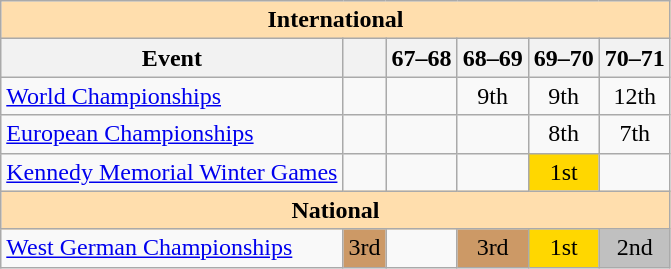<table class="wikitable" style="text-align:center">
<tr>
<th style="background-color: #ffdead; " colspan=6 align=center>International</th>
</tr>
<tr>
<th>Event</th>
<th></th>
<th>67–68</th>
<th>68–69</th>
<th>69–70</th>
<th>70–71</th>
</tr>
<tr>
<td align=left><a href='#'>World Championships</a></td>
<td></td>
<td></td>
<td>9th</td>
<td>9th</td>
<td>12th</td>
</tr>
<tr>
<td align=left><a href='#'>European Championships</a></td>
<td></td>
<td></td>
<td></td>
<td>8th</td>
<td>7th</td>
</tr>
<tr>
<td align=left><a href='#'>Kennedy Memorial Winter Games</a></td>
<td></td>
<td></td>
<td></td>
<td bgcolor=gold>1st</td>
<td></td>
</tr>
<tr>
<th style="background-color: #ffdead; " colspan=6 align=center>National</th>
</tr>
<tr>
<td align=left><a href='#'>West German Championships</a></td>
<td bgcolor=cc9966>3rd</td>
<td></td>
<td bgcolor=cc9966>3rd</td>
<td bgcolor=gold>1st</td>
<td bgcolor=silver>2nd</td>
</tr>
</table>
